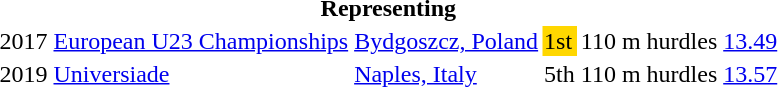<table>
<tr>
<th colspan="6">Representing </th>
</tr>
<tr>
<td>2017</td>
<td><a href='#'>European U23 Championships</a></td>
<td><a href='#'>Bydgoszcz, Poland</a></td>
<td bgcolor=gold>1st</td>
<td>110 m hurdles</td>
<td><a href='#'>13.49</a></td>
</tr>
<tr>
<td>2019</td>
<td><a href='#'>Universiade</a></td>
<td><a href='#'>Naples, Italy</a></td>
<td>5th</td>
<td>110 m hurdles</td>
<td><a href='#'>13.57</a></td>
</tr>
</table>
